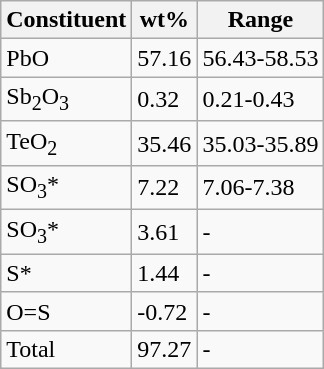<table class="wikitable">
<tr>
<th>Constituent</th>
<th>wt%</th>
<th>Range</th>
</tr>
<tr>
<td>PbO</td>
<td>57.16</td>
<td>56.43-58.53</td>
</tr>
<tr>
<td>Sb<sub>2</sub>O<sub>3</sub></td>
<td>0.32</td>
<td>0.21-0.43</td>
</tr>
<tr>
<td>TeO<sub>2</sub></td>
<td>35.46</td>
<td>35.03-35.89</td>
</tr>
<tr>
<td>SO<sub>3</sub>*</td>
<td>7.22</td>
<td>7.06-7.38</td>
</tr>
<tr>
<td>SO<sub>3</sub>*</td>
<td>3.61</td>
<td>-</td>
</tr>
<tr>
<td>S*</td>
<td>1.44</td>
<td>-</td>
</tr>
<tr>
<td>O=S</td>
<td>-0.72</td>
<td>-</td>
</tr>
<tr>
<td>Total</td>
<td>97.27</td>
<td>-</td>
</tr>
</table>
